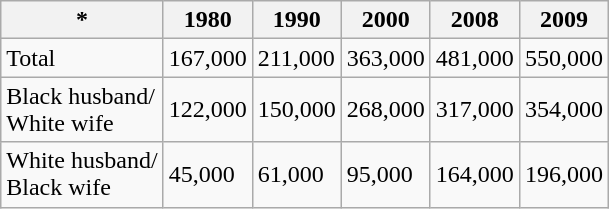<table class="wikitable">
<tr>
<th>*</th>
<th>1980</th>
<th>1990</th>
<th>2000</th>
<th>2008</th>
<th>2009</th>
</tr>
<tr>
<td>Total</td>
<td>167,000</td>
<td>211,000</td>
<td>363,000</td>
<td>481,000</td>
<td>550,000</td>
</tr>
<tr>
<td>Black husband/<br>White wife</td>
<td>122,000</td>
<td>150,000</td>
<td>268,000</td>
<td>317,000</td>
<td>354,000</td>
</tr>
<tr>
<td>White husband/<br>Black wife</td>
<td>45,000</td>
<td>61,000</td>
<td>95,000</td>
<td>164,000</td>
<td>196,000</td>
</tr>
</table>
